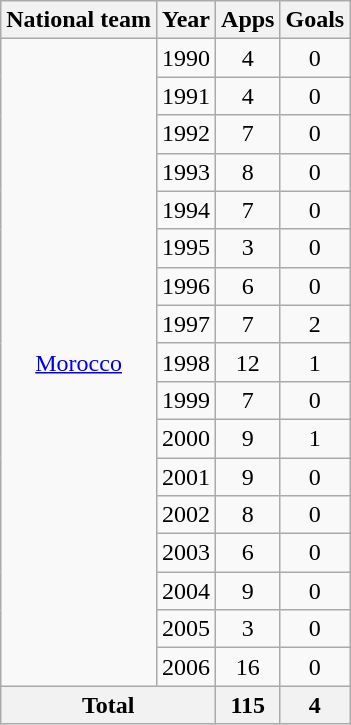<table class="wikitable" style="text-align:center">
<tr>
<th>National team</th>
<th>Year</th>
<th>Apps</th>
<th>Goals</th>
</tr>
<tr>
<td rowspan="17"><a href='#'>Morocco</a></td>
<td>1990</td>
<td>4</td>
<td>0</td>
</tr>
<tr>
<td>1991</td>
<td>4</td>
<td>0</td>
</tr>
<tr>
<td>1992</td>
<td>7</td>
<td>0</td>
</tr>
<tr>
<td>1993</td>
<td>8</td>
<td>0</td>
</tr>
<tr>
<td>1994</td>
<td>7</td>
<td>0</td>
</tr>
<tr>
<td>1995</td>
<td>3</td>
<td>0</td>
</tr>
<tr>
<td>1996</td>
<td>6</td>
<td>0</td>
</tr>
<tr>
<td>1997</td>
<td>7</td>
<td>2</td>
</tr>
<tr>
<td>1998</td>
<td>12</td>
<td>1</td>
</tr>
<tr>
<td>1999</td>
<td>7</td>
<td>0</td>
</tr>
<tr>
<td>2000</td>
<td>9</td>
<td>1</td>
</tr>
<tr>
<td>2001</td>
<td>9</td>
<td>0</td>
</tr>
<tr>
<td>2002</td>
<td>8</td>
<td>0</td>
</tr>
<tr>
<td>2003</td>
<td>6</td>
<td>0</td>
</tr>
<tr>
<td>2004</td>
<td>9</td>
<td>0</td>
</tr>
<tr>
<td>2005</td>
<td>3</td>
<td>0</td>
</tr>
<tr>
<td>2006</td>
<td>16</td>
<td>0</td>
</tr>
<tr>
<th colspan="2">Total</th>
<th>115</th>
<th>4</th>
</tr>
</table>
